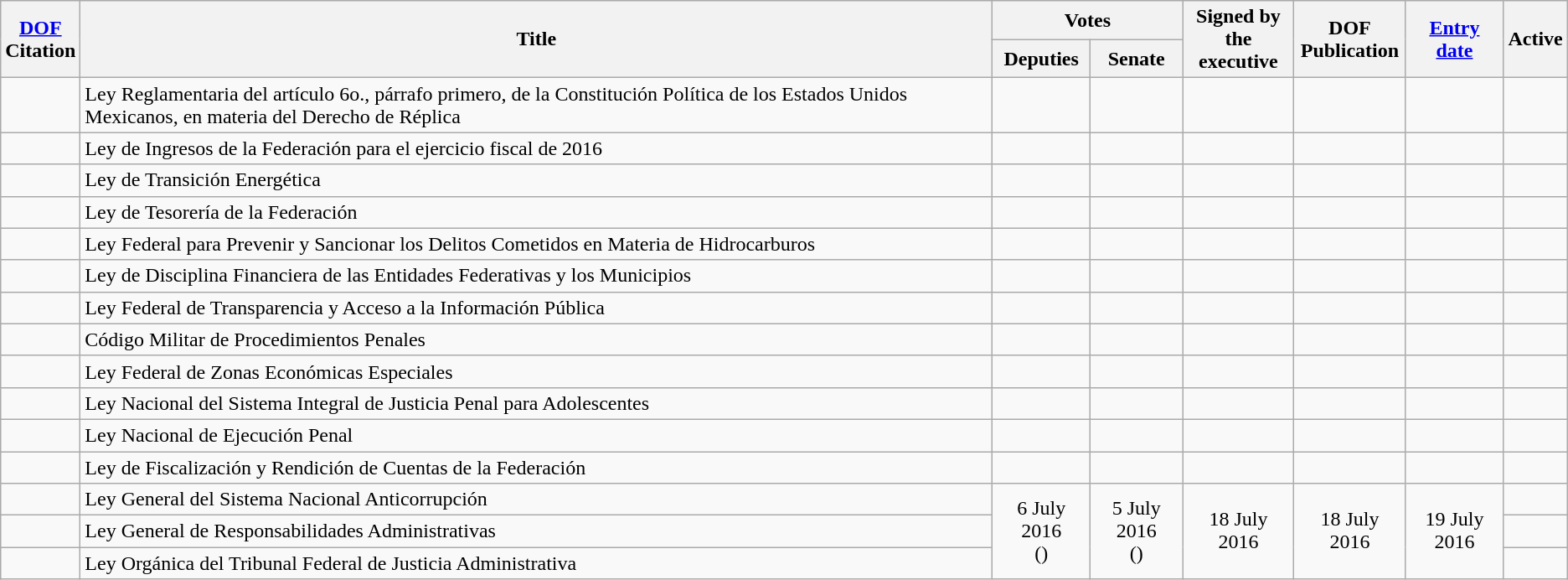<table class="wikitable sortable">
<tr>
<th colspan=1 rowspan=2 style="background:whitegrey;"><a href='#'>DOF</a> <br> Citation</th>
<th colspan=1 rowspan=2 style="background:whitegrey;" style="width:200px;">Title</th>
<th colspan=2 style="background:whitegrey;">Votes</th>
<th colspan=1 rowspan=2 style="background:whitegrey;">Signed by<br> the executive</th>
<th colspan=1 rowspan=2 style="background:whitegrey;">DOF <br> Publication</th>
<th colspan=1 rowspan=2 style="background:whitegrey;"><a href='#'>Entry date</a></th>
<th colspan=1 rowspan=2 style="background:whitegrey;">Active</th>
</tr>
<tr>
<th class="unsortable">Deputies</th>
<th class="unsortable">Senate</th>
</tr>
<tr>
<td></td>
<td>Ley Reglamentaria del artículo 6o., párrafo primero, de la Constitución Política de los Estados Unidos Mexicanos, en materia del Derecho de Réplica</td>
<td></td>
<td></td>
<td></td>
<td></td>
<td></td>
<td></td>
</tr>
<tr>
<td></td>
<td>Ley de Ingresos de la Federación para el ejercicio fiscal de 2016</td>
<td></td>
<td></td>
<td></td>
<td></td>
<td></td>
<td></td>
</tr>
<tr>
<td></td>
<td>Ley de Transición Energética</td>
<td></td>
<td></td>
<td></td>
<td></td>
<td></td>
<td></td>
</tr>
<tr>
<td></td>
<td>Ley de Tesorería de la Federación</td>
<td></td>
<td></td>
<td></td>
<td></td>
<td></td>
<td></td>
</tr>
<tr>
<td></td>
<td>Ley Federal para Prevenir y Sancionar los Delitos Cometidos en Materia de Hidrocarburos</td>
<td></td>
<td></td>
<td></td>
<td></td>
<td></td>
<td></td>
</tr>
<tr>
<td></td>
<td>Ley de Disciplina Financiera de las Entidades Federativas y los Municipios</td>
<td></td>
<td></td>
<td></td>
<td></td>
<td></td>
<td></td>
</tr>
<tr>
<td></td>
<td>Ley Federal de Transparencia y Acceso a la Información Pública</td>
<td></td>
<td></td>
<td></td>
<td></td>
<td></td>
<td></td>
</tr>
<tr>
<td></td>
<td>Código Militar de Procedimientos Penales</td>
<td></td>
<td></td>
<td></td>
<td></td>
<td></td>
<td></td>
</tr>
<tr>
<td></td>
<td>Ley Federal de Zonas Económicas Especiales</td>
<td></td>
<td></td>
<td></td>
<td></td>
<td></td>
<td></td>
</tr>
<tr>
<td></td>
<td>Ley Nacional del Sistema Integral de Justicia Penal para Adolescentes</td>
<td></td>
<td></td>
<td></td>
<td></td>
<td></td>
<td></td>
</tr>
<tr>
<td></td>
<td>Ley Nacional de Ejecución Penal</td>
<td></td>
<td></td>
<td></td>
<td></td>
<td></td>
<td></td>
</tr>
<tr>
<td></td>
<td>Ley de Fiscalización y Rendición de Cuentas de la Federación</td>
<td></td>
<td></td>
<td></td>
<td></td>
<td></td>
<td></td>
</tr>
<tr>
<td></td>
<td>Ley General del Sistema Nacional Anticorrupción</td>
<td rowspan="3" style="text-align:center;">6 July 2016 <br> ()</td>
<td rowspan="3" style="text-align:center;">5 July 2016 <br> ()</td>
<td rowspan="3" style="text-align:center;">18 July 2016</td>
<td rowspan="3" style="text-align:center;">18 July 2016</td>
<td rowspan="3" style="text-align:center;">19 July 2016</td>
<td></td>
</tr>
<tr>
<td></td>
<td>Ley General de Responsabilidades Administrativas</td>
<td></td>
</tr>
<tr>
<td></td>
<td>Ley Orgánica del Tribunal Federal de Justicia Administrativa</td>
<td></td>
</tr>
</table>
